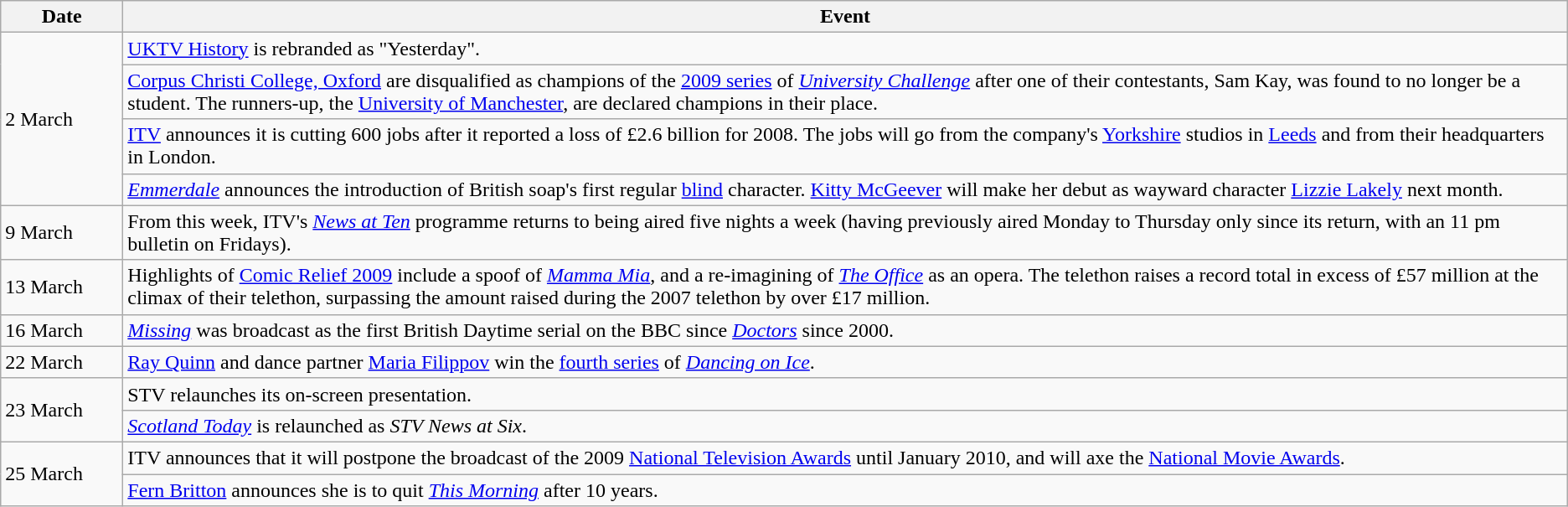<table class="wikitable">
<tr>
<th width=90>Date</th>
<th>Event</th>
</tr>
<tr>
<td rowspan=4>2 March</td>
<td><a href='#'>UKTV History</a> is rebranded as "Yesterday".</td>
</tr>
<tr>
<td><a href='#'>Corpus Christi College, Oxford</a> are disqualified as champions of the <a href='#'>2009 series</a> of <em><a href='#'>University Challenge</a></em> after one of their contestants, Sam Kay, was found to no longer be a student. The runners-up, the <a href='#'>University of Manchester</a>, are declared champions in their place.</td>
</tr>
<tr>
<td><a href='#'>ITV</a> announces it is cutting 600 jobs after it reported a loss of £2.6 billion for 2008. The jobs will go from the company's <a href='#'>Yorkshire</a> studios in <a href='#'>Leeds</a> and from their headquarters in London.</td>
</tr>
<tr>
<td><em><a href='#'>Emmerdale</a></em> announces the introduction of British soap's first regular <a href='#'>blind</a> character. <a href='#'>Kitty McGeever</a> will make her debut as wayward character <a href='#'>Lizzie Lakely</a> next month.</td>
</tr>
<tr>
<td>9 March</td>
<td>From this week, ITV's <em><a href='#'>News at Ten</a></em> programme returns to being aired five nights a week (having previously aired Monday to Thursday only since its return, with an 11 pm bulletin on Fridays).</td>
</tr>
<tr>
<td>13 March</td>
<td>Highlights of <a href='#'>Comic Relief 2009</a> include a spoof of <em><a href='#'>Mamma Mia</a></em>, and a re-imagining of <em><a href='#'>The Office</a></em> as an opera. The telethon raises a record total in excess of £57 million at the climax of their telethon, surpassing the amount raised during the 2007 telethon by over £17 million.</td>
</tr>
<tr>
<td>16 March</td>
<td><em><a href='#'>Missing</a></em> was broadcast as the first British Daytime serial on the BBC since <em><a href='#'>Doctors</a></em> since 2000.</td>
</tr>
<tr>
<td>22 March</td>
<td><a href='#'>Ray Quinn</a> and dance partner <a href='#'>Maria Filippov</a> win the <a href='#'>fourth series</a> of <em><a href='#'>Dancing on Ice</a></em>.</td>
</tr>
<tr>
<td rowspan=2>23 March</td>
<td>STV relaunches its on-screen presentation.</td>
</tr>
<tr>
<td><em><a href='#'>Scotland Today</a></em> is relaunched as <em>STV News at Six</em>.</td>
</tr>
<tr>
<td rowspan=2>25 March</td>
<td>ITV announces that it will postpone the broadcast of the 2009 <a href='#'>National Television Awards</a> until January 2010, and will axe the <a href='#'>National Movie Awards</a>.</td>
</tr>
<tr>
<td><a href='#'>Fern Britton</a> announces she is to quit <em><a href='#'>This Morning</a></em> after 10 years.</td>
</tr>
</table>
